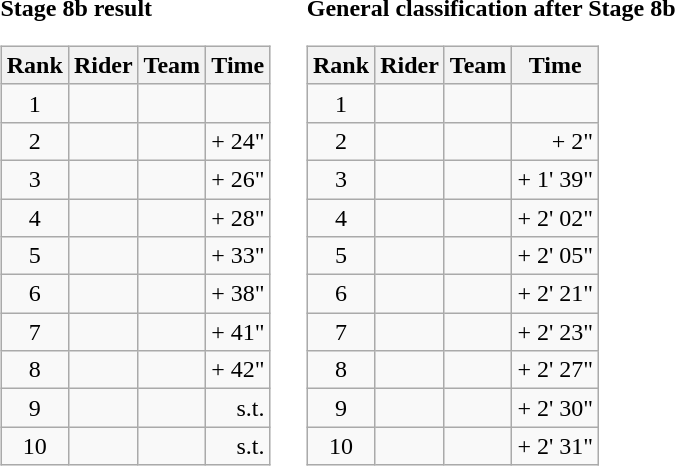<table>
<tr>
<td><strong>Stage 8b result</strong><br><table class="wikitable">
<tr>
<th scope="col">Rank</th>
<th scope="col">Rider</th>
<th scope="col">Team</th>
<th scope="col">Time</th>
</tr>
<tr>
<td style="text-align:center;">1</td>
<td></td>
<td></td>
<td style="text-align:right;"></td>
</tr>
<tr>
<td style="text-align:center;">2</td>
<td></td>
<td></td>
<td style="text-align:right;">+ 24"</td>
</tr>
<tr>
<td style="text-align:center;">3</td>
<td></td>
<td></td>
<td style="text-align:right;">+ 26"</td>
</tr>
<tr>
<td style="text-align:center;">4</td>
<td></td>
<td></td>
<td style="text-align:right;">+ 28"</td>
</tr>
<tr>
<td style="text-align:center;">5</td>
<td></td>
<td></td>
<td style="text-align:right;">+ 33"</td>
</tr>
<tr>
<td style="text-align:center;">6</td>
<td></td>
<td></td>
<td style="text-align:right;">+ 38"</td>
</tr>
<tr>
<td style="text-align:center;">7</td>
<td></td>
<td></td>
<td style="text-align:right;">+ 41"</td>
</tr>
<tr>
<td style="text-align:center;">8</td>
<td></td>
<td></td>
<td style="text-align:right;">+ 42"</td>
</tr>
<tr>
<td style="text-align:center;">9</td>
<td></td>
<td></td>
<td style="text-align:right;">s.t.</td>
</tr>
<tr>
<td style="text-align:center;">10</td>
<td></td>
<td></td>
<td style="text-align:right;">s.t.</td>
</tr>
</table>
</td>
<td></td>
<td><strong>General classification after Stage 8b</strong><br><table class="wikitable">
<tr>
<th scope="col">Rank</th>
<th scope="col">Rider</th>
<th scope="col">Team</th>
<th scope="col">Time</th>
</tr>
<tr>
<td style="text-align:center;">1</td>
<td></td>
<td></td>
<td style="text-align:right;"></td>
</tr>
<tr>
<td style="text-align:center;">2</td>
<td></td>
<td></td>
<td style="text-align:right;">+ 2"</td>
</tr>
<tr>
<td style="text-align:center;">3</td>
<td></td>
<td></td>
<td style="text-align:right;">+ 1' 39"</td>
</tr>
<tr>
<td style="text-align:center;">4</td>
<td></td>
<td></td>
<td style="text-align:right;">+ 2' 02"</td>
</tr>
<tr>
<td style="text-align:center;">5</td>
<td></td>
<td></td>
<td style="text-align:right;">+ 2' 05"</td>
</tr>
<tr>
<td style="text-align:center;">6</td>
<td></td>
<td></td>
<td style="text-align:right;">+ 2' 21"</td>
</tr>
<tr>
<td style="text-align:center;">7</td>
<td></td>
<td></td>
<td style="text-align:right;">+ 2' 23"</td>
</tr>
<tr>
<td style="text-align:center;">8</td>
<td></td>
<td></td>
<td style="text-align:right;">+ 2' 27"</td>
</tr>
<tr>
<td style="text-align:center;">9</td>
<td></td>
<td></td>
<td style="text-align:right;">+ 2' 30"</td>
</tr>
<tr>
<td style="text-align:center;">10</td>
<td></td>
<td></td>
<td style="text-align:right;">+ 2' 31"</td>
</tr>
</table>
</td>
</tr>
</table>
